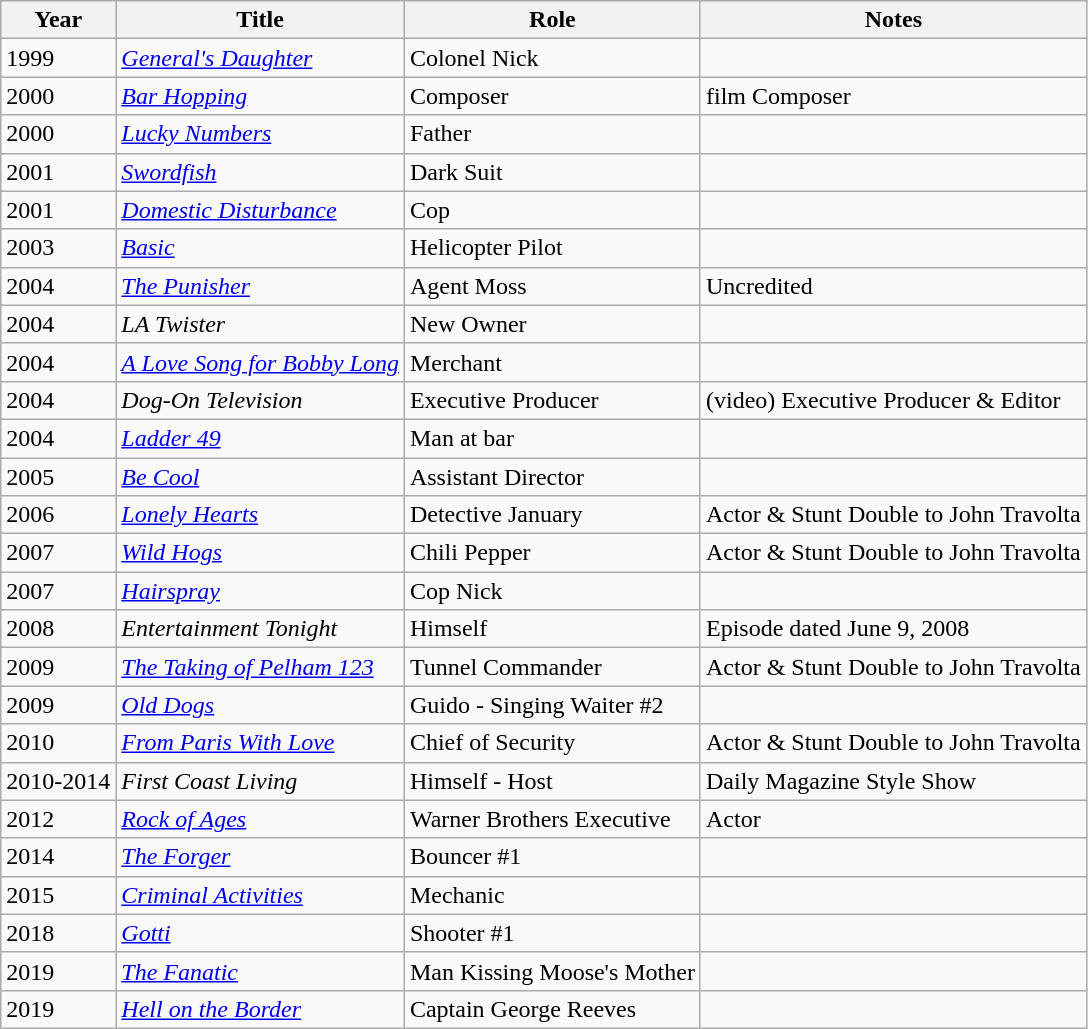<table class="wikitable">
<tr>
<th>Year</th>
<th>Title</th>
<th>Role</th>
<th>Notes</th>
</tr>
<tr>
<td>1999</td>
<td><em><a href='#'>General's Daughter</a></em></td>
<td>Colonel Nick</td>
<td></td>
</tr>
<tr>
<td>2000</td>
<td><em><a href='#'>Bar Hopping</a></em></td>
<td>Composer</td>
<td>film Composer</td>
</tr>
<tr>
<td>2000</td>
<td><em><a href='#'>Lucky Numbers</a></em></td>
<td>Father</td>
<td></td>
</tr>
<tr>
<td>2001</td>
<td><em><a href='#'>Swordfish</a></em></td>
<td>Dark Suit</td>
<td></td>
</tr>
<tr>
<td>2001</td>
<td><em><a href='#'>Domestic Disturbance</a></em></td>
<td>Cop</td>
<td></td>
</tr>
<tr>
<td>2003</td>
<td><em><a href='#'>Basic</a></em></td>
<td>Helicopter Pilot</td>
<td></td>
</tr>
<tr>
<td>2004</td>
<td><em><a href='#'>The Punisher</a></em></td>
<td>Agent Moss</td>
<td>Uncredited</td>
</tr>
<tr>
<td>2004</td>
<td><em>LA Twister</em></td>
<td>New Owner</td>
<td></td>
</tr>
<tr>
<td>2004</td>
<td><em><a href='#'>A Love Song for Bobby Long</a></em></td>
<td>Merchant</td>
<td></td>
</tr>
<tr>
<td>2004</td>
<td><em>Dog-On Television</em></td>
<td>Executive Producer</td>
<td>(video) Executive Producer & Editor</td>
</tr>
<tr>
<td>2004</td>
<td><em><a href='#'>Ladder 49</a></em></td>
<td>Man at bar</td>
<td></td>
</tr>
<tr>
<td>2005</td>
<td><em><a href='#'>Be Cool</a></em></td>
<td>Assistant Director</td>
<td></td>
</tr>
<tr>
<td>2006</td>
<td><em><a href='#'>Lonely Hearts</a></em></td>
<td>Detective January</td>
<td>Actor & Stunt Double to John Travolta</td>
</tr>
<tr>
<td>2007</td>
<td><em><a href='#'>Wild Hogs</a></em></td>
<td>Chili Pepper</td>
<td>Actor & Stunt Double to John Travolta</td>
</tr>
<tr>
<td>2007</td>
<td><em><a href='#'>Hairspray</a></em></td>
<td>Cop Nick</td>
<td></td>
</tr>
<tr>
<td>2008</td>
<td><em>Entertainment Tonight</em></td>
<td>Himself</td>
<td>Episode dated June 9, 2008</td>
</tr>
<tr>
<td>2009</td>
<td><em><a href='#'>The Taking of Pelham 123</a></em></td>
<td>Tunnel Commander</td>
<td>Actor & Stunt Double to John Travolta</td>
</tr>
<tr>
<td>2009</td>
<td><em><a href='#'>Old Dogs</a></em></td>
<td>Guido - Singing Waiter #2</td>
<td></td>
</tr>
<tr>
<td>2010</td>
<td><em><a href='#'>From Paris With Love</a></em></td>
<td>Chief of Security</td>
<td>Actor & Stunt Double to John Travolta</td>
</tr>
<tr>
<td>2010-2014</td>
<td><em>First Coast Living</em></td>
<td>Himself - Host</td>
<td>Daily Magazine Style Show</td>
</tr>
<tr>
<td>2012</td>
<td><em><a href='#'>Rock of Ages</a></em></td>
<td>Warner Brothers Executive</td>
<td>Actor</td>
</tr>
<tr>
<td>2014</td>
<td><em><a href='#'>The Forger</a></em></td>
<td>Bouncer #1</td>
<td></td>
</tr>
<tr>
<td>2015</td>
<td><em><a href='#'>Criminal Activities</a></em></td>
<td>Mechanic</td>
<td></td>
</tr>
<tr>
<td>2018</td>
<td><em><a href='#'>Gotti</a></em></td>
<td>Shooter #1</td>
<td></td>
</tr>
<tr>
<td>2019</td>
<td><em><a href='#'>The Fanatic</a></em></td>
<td>Man Kissing Moose's Mother</td>
<td></td>
</tr>
<tr>
<td>2019</td>
<td><em><a href='#'>Hell on the Border</a></em></td>
<td>Captain George Reeves</td>
<td></td>
</tr>
</table>
